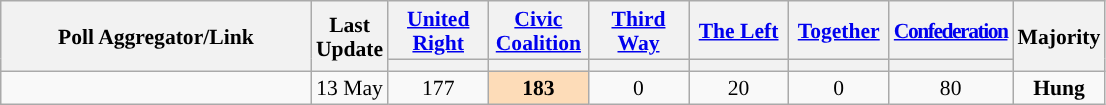<table class="wikitable sortable collapsible" style="text-align:center; font-size:90%; line-height:16px">
<tr background-color:#E9E9E9">
<th rowspan="2" style="width:200px;">Poll Aggregator/Link</th>
<th rowspan="2" data-sort-type="date">Last<br>Update</th>
<th style="width:60px;" class="unsortable"><a href='#'>United Right</a></th>
<th style="width:60px;" class="unsortable"><a href='#'>Civic Coalition</a></th>
<th style="width:60px;" class="unsortable"><a href='#'>Third Way</a></th>
<th style="width:60px;" class="unsortable"><a href='#'>The Left</a></th>
<th style="width:60px;" class="unsortable"><a href='#'>Together</a></th>
<th style="width:50px;letter-spacing: -1px;" class="unsortable"><a href='#'>Confederation</a></th>
<th rowspan="2" data-sort-type="number" style="width:30px;">Majority</th>
</tr>
<tr>
<th data-sort-type="number" style="height:1px; background:"></th>
<th data-sort-type="number" style="height:1px; background:"></th>
<th data-sort-type="number" style="height:1px; background:"></th>
<th data-sort-type="number" style="height:1px; background:"></th>
<th data-sort-type="number" style="height:1px; background:"></th>
<th data-sort-type="number" style="height:1px; background:"></th>
</tr>
<tr>
<td></td>
<td data-sort-value="2025-05-13">13 May</td>
<td>177</td>
<td style="background:#FDDCB8;"><strong>183</strong></td>
<td>0</td>
<td>20</td>
<td>0</td>
<td>80</td>
<td><strong>Hung</strong></td>
</tr>
</table>
